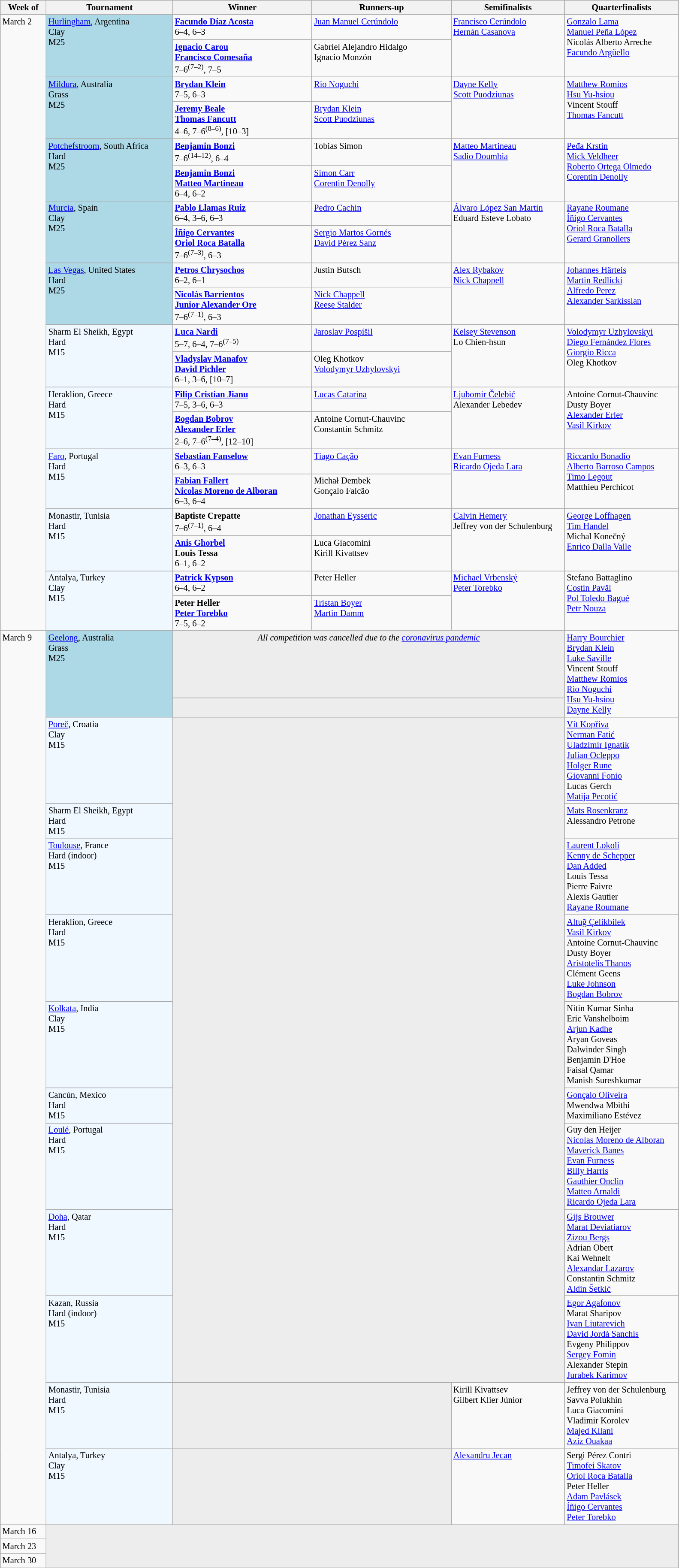<table class="wikitable" style="font-size:85%;">
<tr>
<th width="65">Week of</th>
<th style="width:190px;">Tournament</th>
<th style="width:210px;">Winner</th>
<th style="width:210px;">Runners-up</th>
<th style="width:170px;">Semifinalists</th>
<th style="width:170px;">Quarterfinalists</th>
</tr>
<tr valign=top>
<td rowspan=20>March 2</td>
<td rowspan="2" style="background:lightblue;"><a href='#'>Hurlingham</a>, Argentina <br> Clay <br> M25 <br> </td>
<td><strong> <a href='#'>Facundo Díaz Acosta</a></strong> <br> 6–4, 6–3</td>
<td> <a href='#'>Juan Manuel Cerúndolo</a></td>
<td rowspan=2> <a href='#'>Francisco Cerúndolo</a> <br>  <a href='#'>Hernán Casanova</a></td>
<td rowspan=2> <a href='#'>Gonzalo Lama</a> <br>  <a href='#'>Manuel Peña López</a> <br>  Nicolás Alberto Arreche <br>  <a href='#'>Facundo Argüello</a></td>
</tr>
<tr valign=top>
<td><strong> <a href='#'>Ignacio Carou</a> <br>  <a href='#'>Francisco Comesaña</a></strong> <br> 7–6<sup>(7–2)</sup>, 7–5</td>
<td> Gabriel Alejandro Hidalgo <br>  Ignacio Monzón</td>
</tr>
<tr valign=top>
<td rowspan="2" style="background:lightblue;"><a href='#'>Mildura</a>, Australia <br> Grass <br> M25 <br> </td>
<td><strong> <a href='#'>Brydan Klein</a></strong> <br>  7–5, 6–3</td>
<td> <a href='#'>Rio Noguchi</a></td>
<td rowspan=2> <a href='#'>Dayne Kelly</a> <br>  <a href='#'>Scott Puodziunas</a></td>
<td rowspan=2> <a href='#'>Matthew Romios</a> <br>  <a href='#'>Hsu Yu-hsiou</a> <br>  Vincent Stouff <br>  <a href='#'>Thomas Fancutt</a></td>
</tr>
<tr valign=top>
<td><strong> <a href='#'>Jeremy Beale</a> <br>  <a href='#'>Thomas Fancutt</a></strong> <br> 4–6, 7–6<sup>(8–6)</sup>, [10–3]</td>
<td> <a href='#'>Brydan Klein</a> <br>  <a href='#'>Scott Puodziunas</a></td>
</tr>
<tr valign=top>
<td rowspan="2" style="background:lightblue;"><a href='#'>Potchefstroom</a>, South Africa <br> Hard <br> M25 <br> </td>
<td><strong> <a href='#'>Benjamin Bonzi</a></strong> <br> 7–6<sup>(14–12)</sup>, 6–4</td>
<td> Tobias Simon</td>
<td rowspan=2> <a href='#'>Matteo Martineau</a> <br>  <a href='#'>Sadio Doumbia</a></td>
<td rowspan=2> <a href='#'>Peđa Krstin</a> <br>  <a href='#'>Mick Veldheer</a> <br>  <a href='#'>Roberto Ortega Olmedo</a> <br>  <a href='#'>Corentin Denolly</a></td>
</tr>
<tr valign=top>
<td><strong> <a href='#'>Benjamin Bonzi</a> <br>  <a href='#'>Matteo Martineau</a></strong> <br> 6–4, 6–2</td>
<td> <a href='#'>Simon Carr</a> <br>  <a href='#'>Corentin Denolly</a></td>
</tr>
<tr valign=top>
<td rowspan="2" style="background:lightblue;"><a href='#'>Murcia</a>, Spain <br> Clay <br> M25 <br> </td>
<td><strong> <a href='#'>Pablo Llamas Ruiz</a></strong> <br> 6–4, 3–6, 6–3</td>
<td> <a href='#'>Pedro Cachin</a></td>
<td rowspan=2> <a href='#'>Álvaro López San Martín</a> <br>  Eduard Esteve Lobato</td>
<td rowspan=2> <a href='#'>Rayane Roumane</a> <br>  <a href='#'>Íñigo Cervantes</a> <br>  <a href='#'>Oriol Roca Batalla</a> <br>  <a href='#'>Gerard Granollers</a></td>
</tr>
<tr valign=top>
<td><strong> <a href='#'>Íñigo Cervantes</a> <br>  <a href='#'>Oriol Roca Batalla</a></strong> <br> 7–6<sup>(7–3)</sup>, 6–3</td>
<td> <a href='#'>Sergio Martos Gornés</a> <br>  <a href='#'>David Pérez Sanz</a></td>
</tr>
<tr valign=top>
<td rowspan="2" style="background:lightblue;"><a href='#'>Las Vegas</a>, United States <br> Hard <br> M25 <br> </td>
<td><strong> <a href='#'>Petros Chrysochos</a></strong> <br> 6–2, 6–1</td>
<td> Justin Butsch</td>
<td rowspan=2> <a href='#'>Alex Rybakov</a> <br>   <a href='#'>Nick Chappell</a></td>
<td rowspan=2> <a href='#'>Johannes Härteis</a> <br>  <a href='#'>Martin Redlicki</a> <br>  <a href='#'>Alfredo Perez</a> <br>  <a href='#'>Alexander Sarkissian</a></td>
</tr>
<tr valign=top>
<td><strong> <a href='#'>Nicolás Barrientos</a> <br>  <a href='#'>Junior Alexander Ore</a></strong> <br> 7–6<sup>(7–1)</sup>, 6–3</td>
<td> <a href='#'>Nick Chappell</a> <br>  <a href='#'>Reese Stalder</a></td>
</tr>
<tr valign=top>
<td rowspan="2" style="background:#f0f8ff;">Sharm El Sheikh, Egypt <br> Hard <br> M15 <br> </td>
<td><strong> <a href='#'>Luca Nardi</a></strong> <br> 5–7, 6–4, 7–6<sup>(7–5)</sup></td>
<td> <a href='#'>Jaroslav Pospíšil</a></td>
<td rowspan=2> <a href='#'>Kelsey Stevenson</a> <br>  Lo Chien-hsun</td>
<td rowspan=2> <a href='#'>Volodymyr Uzhylovskyi</a> <br>  <a href='#'>Diego Fernández Flores</a> <br>  <a href='#'>Giorgio Ricca</a> <br>  Oleg Khotkov</td>
</tr>
<tr valign=top>
<td><strong> <a href='#'>Vladyslav Manafov</a> <br>  <a href='#'>David Pichler</a></strong> <br> 6–1, 3–6, [10–7]</td>
<td> Oleg Khotkov <br>  <a href='#'>Volodymyr Uzhylovskyi</a></td>
</tr>
<tr valign=top>
<td rowspan="2" style="background:#f0f8ff;">Heraklion, Greece <br> Hard <br> M15 <br> </td>
<td><strong> <a href='#'>Filip Cristian Jianu</a></strong> <br> 7–5, 3–6, 6–3</td>
<td> <a href='#'>Lucas Catarina</a></td>
<td rowspan=2> <a href='#'>Ljubomir Čelebić</a> <br>  Alexander Lebedev</td>
<td rowspan=2> Antoine Cornut-Chauvinc <br>  Dusty Boyer <br>  <a href='#'>Alexander Erler</a> <br>  <a href='#'>Vasil Kirkov</a></td>
</tr>
<tr valign=top>
<td><strong> <a href='#'>Bogdan Bobrov</a> <br>  <a href='#'>Alexander Erler</a></strong> <br> 2–6, 7–6<sup>(7–4)</sup>, [12–10]</td>
<td> Antoine Cornut-Chauvinc <br>  Constantin Schmitz</td>
</tr>
<tr valign=top>
<td rowspan="2" style="background:#f0f8ff;"><a href='#'>Faro</a>, Portugal <br> Hard <br> M15 <br> </td>
<td><strong> <a href='#'>Sebastian Fanselow</a></strong> <br> 6–3, 6–3</td>
<td> <a href='#'>Tiago Cação</a></td>
<td rowspan=2> <a href='#'>Evan Furness</a> <br>  <a href='#'>Ricardo Ojeda Lara</a></td>
<td rowspan=2> <a href='#'>Riccardo Bonadio</a> <br>  <a href='#'>Alberto Barroso Campos</a> <br>  <a href='#'>Timo Legout</a> <br>  Matthieu Perchicot</td>
</tr>
<tr valign=top>
<td><strong> <a href='#'>Fabian Fallert</a> <br>  <a href='#'>Nicolas Moreno de Alboran</a></strong> <br> 6–3, 6–4</td>
<td> Michał Dembek <br>  Gonçalo Falcão</td>
</tr>
<tr valign=top>
<td rowspan="2" style="background:#f0f8ff;">Monastir, Tunisia <br> Hard <br> M15 <br> </td>
<td><strong> Baptiste Crepatte</strong> <br> 7–6<sup>(7–1)</sup>, 6–4</td>
<td> <a href='#'>Jonathan Eysseric</a></td>
<td rowspan=2> <a href='#'>Calvin Hemery</a> <br>  Jeffrey von der Schulenburg</td>
<td rowspan=2> <a href='#'>George Loffhagen</a> <br>  <a href='#'>Tim Handel</a> <br>  Michal Konečný <br>  <a href='#'>Enrico Dalla Valle</a></td>
</tr>
<tr valign=top>
<td><strong> <a href='#'>Anis Ghorbel</a> <br>  Louis Tessa</strong> <br> 6–1, 6–2</td>
<td> Luca Giacomini <br>  Kirill Kivattsev</td>
</tr>
<tr valign=top>
<td rowspan="2" style="background:#f0f8ff;">Antalya, Turkey <br> Clay <br> M15 <br> </td>
<td><strong> <a href='#'>Patrick Kypson</a></strong> <br> 6–4, 6–2</td>
<td> Peter Heller</td>
<td rowspan=2> <a href='#'>Michael Vrbenský</a> <br>  <a href='#'>Peter Torebko</a></td>
<td rowspan=2> Stefano Battaglino <br>  <a href='#'>Costin Pavăl</a> <br>  <a href='#'>Pol Toledo Bagué</a> <br>  <a href='#'>Petr Nouza</a></td>
</tr>
<tr valign=top>
<td><strong> Peter Heller <br>  <a href='#'>Peter Torebko</a></strong> <br> 7–5, 6–2</td>
<td> <a href='#'>Tristan Boyer</a> <br>  <a href='#'>Martin Damm</a></td>
</tr>
<tr valign=top>
<td rowspan=15>March 9</td>
<td rowspan="3" style="background:lightblue;"><a href='#'>Geelong</a>, Australia <br> Grass <br> M25 <br> </td>
</tr>
<tr valign=top>
<td colspan=3 rowspan=1 style="text-align:center; background:#ededed;"><em>All competition was cancelled due to the <a href='#'>coronavirus pandemic</a></em></td>
<td rowspan=2> <a href='#'>Harry Bourchier</a> <br>  <a href='#'>Brydan Klein</a> <br>  <a href='#'>Luke Saville</a> <br>  Vincent Stouff <br>  <a href='#'>Matthew Romios</a> <br>  <a href='#'>Rio Noguchi</a> <br>  <a href='#'>Hsu Yu-hsiou</a> <br>  <a href='#'>Dayne Kelly</a></td>
</tr>
<tr valign=top>
<td colspan=3 style="text-align:center; background:#ededed;"></td>
</tr>
<tr valign=top>
<td rowspan="1" style="background:#f0f8ff;"><a href='#'>Poreč</a>, Croatia <br> Clay <br> M15 <br> </td>
<td colspan=3 rowspan=9 style="text-align:center; background:#ededed;"></td>
<td rowspan=1> <a href='#'>Vít Kopřiva</a> <br>  <a href='#'>Nerman Fatić</a> <br>  <a href='#'>Uladzimir Ignatik</a> <br>  <a href='#'>Julian Ocleppo</a> <br>  <a href='#'>Holger Rune</a> <br>  <a href='#'>Giovanni Fonio</a> <br>  Lucas Gerch <br>  <a href='#'>Matija Pecotić</a></td>
</tr>
<tr valign=top>
<td rowspan="1" style="background:#f0f8ff;">Sharm El Sheikh, Egypt <br> Hard <br> M15 <br> </td>
<td rowspan=1> <a href='#'>Mats Rosenkranz</a> <br>  Alessandro Petrone</td>
</tr>
<tr valign=top>
<td rowspan="1" style="background:#f0f8ff;"><a href='#'>Toulouse</a>, France <br> Hard (indoor) <br> M15 <br> </td>
<td rowspan=1> <a href='#'>Laurent Lokoli</a> <br>  <a href='#'>Kenny de Schepper</a> <br>  <a href='#'>Dan Added</a> <br>  Louis Tessa <br>  Pierre Faivre <br>  Alexis Gautier <br>  <a href='#'>Rayane Roumane</a></td>
</tr>
<tr valign=top>
<td rowspan="1" style="background:#f0f8ff;">Heraklion, Greece <br> Hard <br> M15 <br> </td>
<td rowspan=1> <a href='#'>Altuğ Çelikbilek</a> <br>  <a href='#'>Vasil Kirkov</a> <br>  Antoine Cornut-Chauvinc <br>  Dusty Boyer <br>  <a href='#'>Aristotelis Thanos</a> <br>  Clément Geens <br>  <a href='#'>Luke Johnson</a> <br>  <a href='#'>Bogdan Bobrov</a></td>
</tr>
<tr valign=top>
<td rowspan="1" style="background:#f0f8ff;"><a href='#'>Kolkata</a>, India <br> Clay <br> M15 <br> </td>
<td rowspan=1> Nitin Kumar Sinha <br>  Eric Vanshelboim <br>  <a href='#'>Arjun Kadhe</a> <br>  Aryan Goveas <br>  Dalwinder Singh <br>  Benjamin D'Hoe <br>  Faisal Qamar <br>  Manish Sureshkumar</td>
</tr>
<tr valign=top>
<td rowspan="1" style="background:#f0f8ff;">Cancún, Mexico <br> Hard <br> M15 <br> </td>
<td rowspan=1> <a href='#'>Gonçalo Oliveira</a> <br>  Mwendwa Mbithi <br>  Maximiliano Estévez</td>
</tr>
<tr valign=top>
<td rowspan="1" style="background:#f0f8ff;"><a href='#'>Loulé</a>, Portugal <br> Hard <br> M15 <br> </td>
<td rowspan=1> Guy den Heijer <br>  <a href='#'>Nicolas Moreno de Alboran</a> <br>  <a href='#'>Maverick Banes</a> <br>  <a href='#'>Evan Furness</a> <br>  <a href='#'>Billy Harris</a> <br>  <a href='#'>Gauthier Onclin</a> <br>  <a href='#'>Matteo Arnaldi</a> <br>  <a href='#'>Ricardo Ojeda Lara</a></td>
</tr>
<tr valign=top>
<td rowspan="1" style="background:#f0f8ff;"><a href='#'>Doha</a>, Qatar <br> Hard <br> M15 <br> </td>
<td rowspan=1> <a href='#'>Gijs Brouwer</a> <br>  <a href='#'>Marat Deviatiarov</a> <br>  <a href='#'>Zizou Bergs</a> <br>  Adrian Obert <br>  Kai Wehnelt <br>  <a href='#'>Alexandar Lazarov</a> <br>  Constantin Schmitz <br>  <a href='#'>Aldin Šetkić</a></td>
</tr>
<tr valign=top>
<td rowspan="1" style="background:#f0f8ff;">Kazan, Russia <br> Hard (indoor) <br> M15 <br> </td>
<td rowspan=1> <a href='#'>Egor Agafonov</a> <br>  Marat Sharipov <br>  <a href='#'>Ivan Liutarevich</a> <br>  <a href='#'>David Jordà Sanchis</a> <br>  Evgeny Philippov <br>  <a href='#'>Sergey Fomin</a> <br>  Alexander Stepin <br>  <a href='#'>Jurabek Karimov</a></td>
</tr>
<tr valign=top>
<td rowspan="1" style="background:#f0f8ff;">Monastir, Tunisia <br> Hard <br> M15 <br> </td>
<td colspan=2 rowspan=2 style="text-align:center; background:#ededed;"></td>
<td rowspan=1> Kirill Kivattsev <br>  Gilbert Klier Júnior</td>
<td rowspan=1> Jeffrey von der Schulenburg <br>  Savva Polukhin <br>  Luca Giacomini <br>  Vladimir Korolev <br>  <a href='#'>Majed Kilani</a> <br>  <a href='#'>Aziz Ouakaa</a></td>
</tr>
<tr valign=top>
<td rowspan="2" style="background:#f0f8ff;">Antalya, Turkey <br> Clay <br> M15 <br> </td>
<td rowspan=2> <a href='#'>Alexandru Jecan</a></td>
<td rowspan=2> Sergi Pérez Contri <br>  <a href='#'>Timofei Skatov</a> <br>  <a href='#'>Oriol Roca Batalla</a> <br>  Peter Heller <br>  <a href='#'>Adam Pavlásek</a> <br>  <a href='#'>Íñigo Cervantes</a> <br>  <a href='#'>Peter Torebko</a></td>
</tr>
<tr valign=top>
<td colspan=2 style="text-align:center; background:#ededed;"></td>
</tr>
<tr valign=top>
<td rowspan=1>March 16</td>
<td colspan=5 align=center bgcolor="ededed" rowspan=3><em></em></td>
</tr>
<tr>
<td rowspan=1>March 23</td>
</tr>
<tr>
<td rowspan=1>March 30</td>
</tr>
</table>
